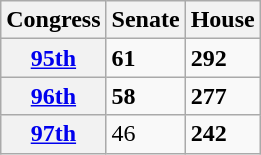<table class="wikitable" style="margin-left:1em">
<tr>
<th>Congress</th>
<th>Senate</th>
<th>House</th>
</tr>
<tr>
<th><a href='#'>95th</a></th>
<td><strong>61</strong></td>
<td><strong>292</strong></td>
</tr>
<tr>
<th><a href='#'>96th</a></th>
<td><strong>58</strong></td>
<td><strong>277</strong></td>
</tr>
<tr>
<th><a href='#'>97th</a></th>
<td>46</td>
<td><strong>242</strong></td>
</tr>
</table>
